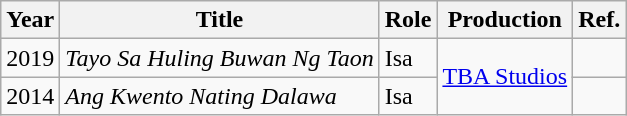<table class="wikitable sotable">
<tr>
<th>Year</th>
<th>Title</th>
<th>Role</th>
<th>Production</th>
<th>Ref.</th>
</tr>
<tr>
<td>2019</td>
<td><em>Tayo Sa Huling Buwan Ng Taon</em></td>
<td>Isa</td>
<td rowspan="2"><a href='#'>TBA Studios</a></td>
<td></td>
</tr>
<tr>
<td>2014</td>
<td><em>Ang Kwento Nating Dalawa</em></td>
<td>Isa</td>
<td></td>
</tr>
</table>
